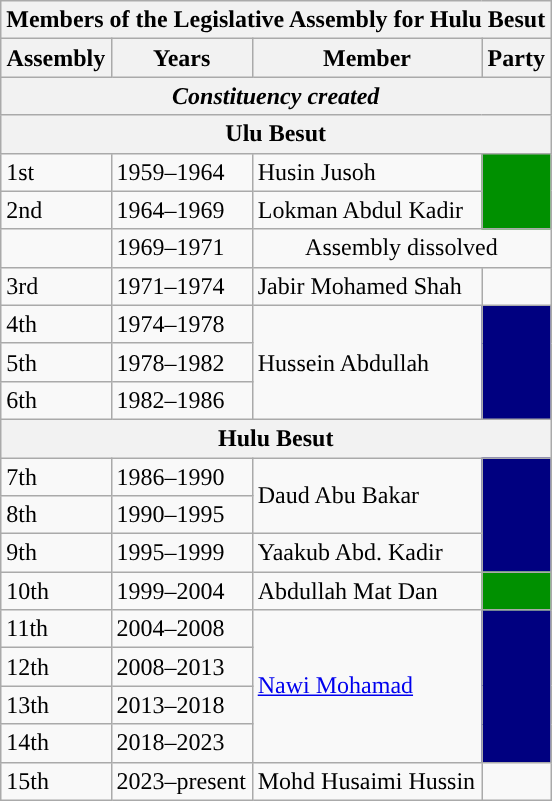<table class=wikitable>
<tr>
<th colspan=4>Members of the Legislative Assembly for Hulu Besut</th>
</tr>
<tr>
<th>Assembly</th>
<th>Years</th>
<th>Member</th>
<th>Party</th>
</tr>
<tr>
<th colspan=4 align=center><em>Constituency created</em></th>
</tr>
<tr>
<th colspan=4 align=center>Ulu Besut</th>
</tr>
<tr>
<td>1st</td>
<td>1959–1964</td>
<td>Husin Jusoh</td>
<td rowspan=2 bgcolor=#009000></td>
</tr>
<tr>
<td>2nd</td>
<td>1964–1969</td>
<td>Lokman Abdul Kadir</td>
</tr>
<tr>
<td></td>
<td>1969–1971</td>
<td colspan=2 align=center>Assembly dissolved</td>
</tr>
<tr>
<td>3rd</td>
<td>1971–1974</td>
<td>Jabir Mohamed Shah</td>
<td></td>
</tr>
<tr>
<td>4th</td>
<td>1974–1978</td>
<td rowspan=3>Hussein Abdullah</td>
<td rowspan=3 bgcolor=#000080></td>
</tr>
<tr>
<td>5th</td>
<td>1978–1982</td>
</tr>
<tr>
<td>6th</td>
<td>1982–1986</td>
</tr>
<tr>
<th colspan=4 align=center>Hulu Besut</th>
</tr>
<tr>
<td>7th</td>
<td>1986–1990</td>
<td rowspan=2>Daud Abu Bakar</td>
<td rowspan=3 bgcolor=#000080></td>
</tr>
<tr>
<td>8th</td>
<td>1990–1995</td>
</tr>
<tr>
<td>9th</td>
<td>1995–1999</td>
<td>Yaakub Abd. Kadir</td>
</tr>
<tr>
<td>10th</td>
<td>1999–2004</td>
<td>Abdullah Mat Dan</td>
<td bgcolor=#009000></td>
</tr>
<tr>
<td>11th</td>
<td>2004–2008</td>
<td rowspan=4><a href='#'>Nawi Mohamad</a></td>
<td rowspan=4 bgcolor=#000080></td>
</tr>
<tr>
<td>12th</td>
<td>2008–2013</td>
</tr>
<tr>
<td>13th</td>
<td>2013–2018</td>
</tr>
<tr>
<td>14th</td>
<td>2018–2023</td>
</tr>
<tr>
<td>15th</td>
<td>2023–present</td>
<td>Mohd Husaimi Hussin</td>
<td></td>
</tr>
</table>
